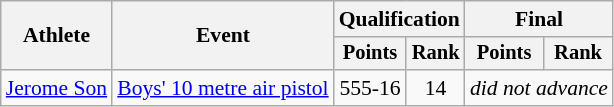<table class="wikitable" style="font-size:90%;">
<tr>
<th rowspan=2>Athlete</th>
<th rowspan=2>Event</th>
<th colspan=2>Qualification</th>
<th colspan=2>Final</th>
</tr>
<tr style="font-size:95%">
<th>Points</th>
<th>Rank</th>
<th>Points</th>
<th>Rank</th>
</tr>
<tr align=center>
<td align=left><a href='#'>Jerome Son</a></td>
<td align=left><a href='#'>Boys' 10 metre air pistol</a></td>
<td>555-16</td>
<td>14</td>
<td colspan=2><em>did not advance</em></td>
</tr>
</table>
